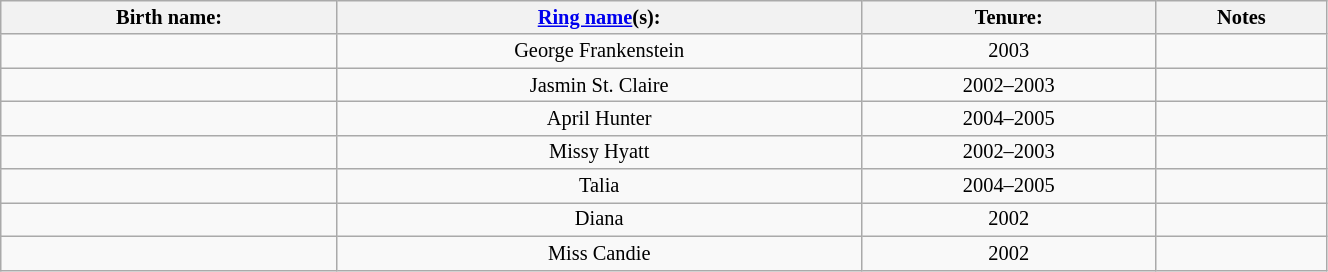<table class="sortable wikitable" style="font-size:85%; text-align:center; width:70%;">
<tr>
<th>Birth name:</th>
<th><a href='#'>Ring name</a>(s):</th>
<th>Tenure:</th>
<th>Notes</th>
</tr>
<tr>
<td></td>
<td>George Frankenstein</td>
<td sort>2003</td>
<td></td>
</tr>
<tr>
<td></td>
<td>Jasmin St. Claire</td>
<td sort>2002–2003</td>
<td></td>
</tr>
<tr>
<td></td>
<td>April Hunter</td>
<td sort>2004–2005</td>
<td></td>
</tr>
<tr>
<td></td>
<td>Missy Hyatt</td>
<td sort>2002–2003</td>
<td></td>
</tr>
<tr>
<td></td>
<td>Talia</td>
<td sort>2004–2005</td>
<td></td>
</tr>
<tr>
<td></td>
<td>Diana</td>
<td sort>2002</td>
<td></td>
</tr>
<tr>
<td></td>
<td>Miss Candie</td>
<td sort>2002</td>
<td></td>
</tr>
</table>
